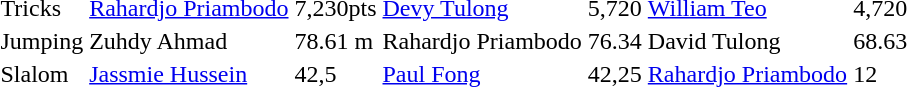<table>
<tr>
<td>Tricks</td>
<td> <a href='#'>Rahardjo Priambodo</a></td>
<td>7,230pts</td>
<td> <a href='#'>Devy Tulong</a></td>
<td>5,720</td>
<td> <a href='#'>William Teo</a></td>
<td>4,720</td>
</tr>
<tr>
<td>Jumping</td>
<td> Zuhdy Ahmad</td>
<td>78.61 m</td>
<td> Rahardjo Priambodo</td>
<td>76.34</td>
<td> David Tulong</td>
<td>68.63</td>
</tr>
<tr>
<td>Slalom</td>
<td> <a href='#'>Jassmie Hussein</a></td>
<td>42,5</td>
<td> <a href='#'>Paul Fong</a></td>
<td>42,25</td>
<td> <a href='#'>Rahardjo Priambodo</a></td>
<td>12</td>
</tr>
</table>
